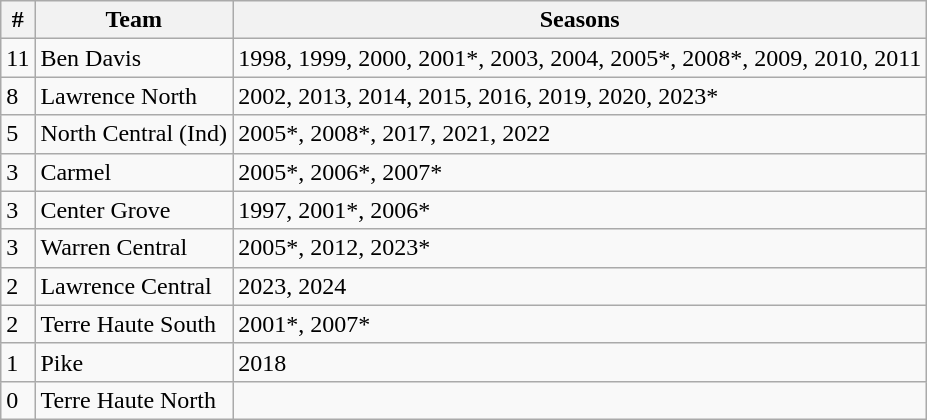<table class="wikitable" style=>
<tr>
<th>#</th>
<th>Team</th>
<th>Seasons</th>
</tr>
<tr>
<td>11</td>
<td>Ben Davis</td>
<td>1998, 1999, 2000, 2001*, 2003, 2004, 2005*, 2008*, 2009, 2010, 2011</td>
</tr>
<tr>
<td>8</td>
<td>Lawrence North</td>
<td>2002, 2013, 2014, 2015, 2016, 2019, 2020, 2023*</td>
</tr>
<tr>
<td>5</td>
<td>North Central (Ind)</td>
<td>2005*, 2008*, 2017, 2021, 2022</td>
</tr>
<tr>
<td>3</td>
<td>Carmel</td>
<td>2005*, 2006*, 2007*</td>
</tr>
<tr>
<td>3</td>
<td>Center Grove</td>
<td>1997, 2001*, 2006*</td>
</tr>
<tr>
<td>3</td>
<td>Warren Central</td>
<td>2005*, 2012, 2023*</td>
</tr>
<tr>
<td>2</td>
<td>Lawrence Central</td>
<td>2023, 2024</td>
</tr>
<tr>
<td>2</td>
<td>Terre Haute South</td>
<td>2001*, 2007*</td>
</tr>
<tr>
<td>1</td>
<td>Pike</td>
<td>2018</td>
</tr>
<tr>
<td>0</td>
<td>Terre Haute North</td>
<td></td>
</tr>
</table>
